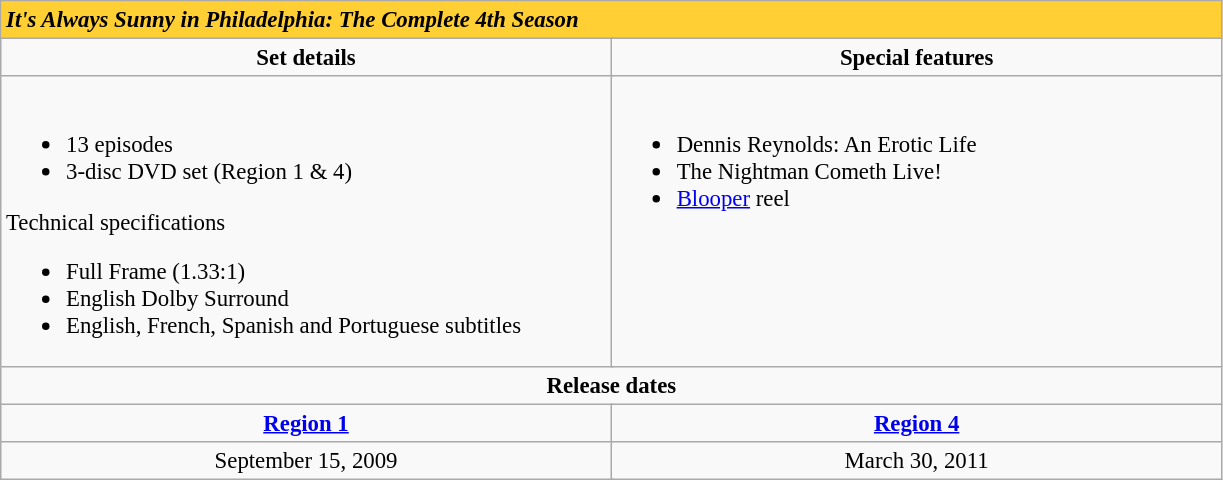<table class="wikitable" style="font-size:95%;">
<tr style="background: #FFCF34;">
<td colspan="6"><span> <strong><em>It's Always Sunny in Philadelphia: The Complete 4th Season</em></strong></span></td>
</tr>
<tr style="vertical-align:top; text-align:center;">
<td style="width:400px;" colspan="3"><strong>Set details</strong></td>
<td style="width:400px; " colspan="3"><strong>Special features</strong></td>
</tr>
<tr valign="top">
<td colspan="3" style="text-align:left; width:400px;"><br><ul><li>13 episodes</li><li>3-disc DVD set (Region 1 & 4)</li></ul>Technical specifications<ul><li>Full Frame (1.33:1)</li><li>English Dolby Surround</li><li>English, French, Spanish and Portuguese subtitles</li></ul></td>
<td colspan="3" style="text-align:left; width:400px;"><br><ul><li>Dennis Reynolds: An Erotic Life</li><li>The Nightman Cometh Live!</li><li><a href='#'>Blooper</a> reel</li></ul></td>
</tr>
<tr>
<td colspan="6" style="text-align:center;"><strong>Release dates</strong></td>
</tr>
<tr>
<td colspan="3" style="text-align:center;"><strong><a href='#'>Region 1</a></strong></td>
<td colspan="3" style="text-align:center;"><strong><a href='#'>Region 4</a></strong></td>
</tr>
<tr style="text-align:center;">
<td colspan="3">September 15, 2009</td>
<td colspan="3">March 30, 2011</td>
</tr>
</table>
